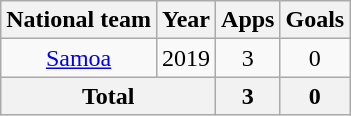<table class="wikitable" style="text-align:center">
<tr>
<th>National team</th>
<th>Year</th>
<th>Apps</th>
<th>Goals</th>
</tr>
<tr>
<td><a href='#'>Samoa</a></td>
<td>2019</td>
<td>3</td>
<td>0</td>
</tr>
<tr>
<th colspan=2>Total</th>
<th>3</th>
<th>0</th>
</tr>
</table>
